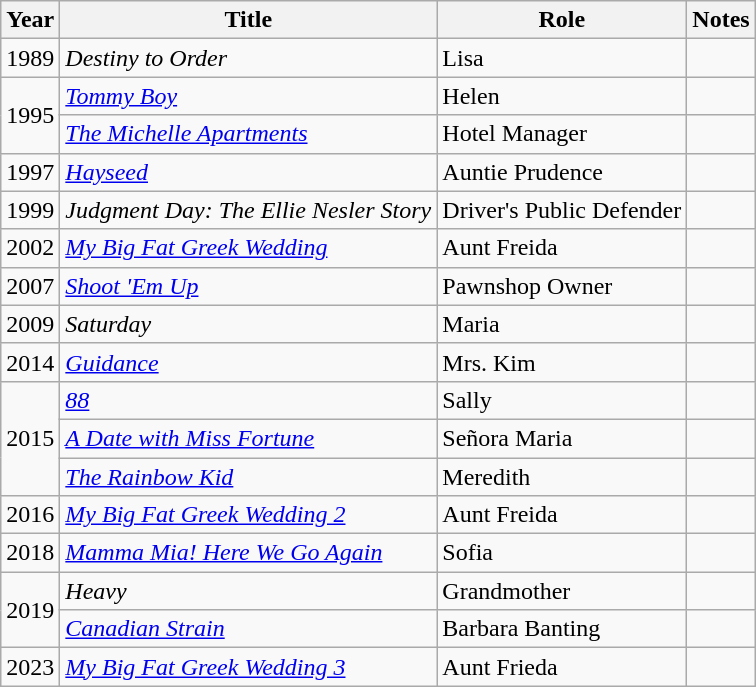<table class="wikitable sortable">
<tr>
<th>Year</th>
<th>Title</th>
<th>Role</th>
<th class="unsortable">Notes</th>
</tr>
<tr>
<td>1989</td>
<td><em>Destiny to Order</em></td>
<td>Lisa</td>
<td></td>
</tr>
<tr>
<td rowspan="2">1995</td>
<td><em><a href='#'>Tommy Boy</a></em></td>
<td>Helen</td>
<td></td>
</tr>
<tr>
<td data-sort-value="Michelle Apartments, The"><em><a href='#'>The Michelle Apartments</a></em></td>
<td>Hotel Manager</td>
<td></td>
</tr>
<tr>
<td>1997</td>
<td><a href='#'><em>Hayseed</em></a></td>
<td>Auntie Prudence</td>
<td></td>
</tr>
<tr>
<td>1999</td>
<td><em>Judgment Day: The Ellie Nesler Story</em></td>
<td>Driver's Public Defender</td>
<td></td>
</tr>
<tr>
<td>2002</td>
<td><em><a href='#'>My Big Fat Greek Wedding</a></em></td>
<td>Aunt Freida</td>
<td></td>
</tr>
<tr>
<td>2007</td>
<td><a href='#'><em>Shoot 'Em Up</em></a></td>
<td>Pawnshop Owner</td>
<td></td>
</tr>
<tr>
<td>2009</td>
<td><em>Saturday</em></td>
<td>Maria</td>
<td></td>
</tr>
<tr>
<td>2014</td>
<td><a href='#'><em>Guidance</em></a></td>
<td>Mrs. Kim</td>
<td></td>
</tr>
<tr>
<td rowspan="3">2015</td>
<td><a href='#'><em>88</em></a></td>
<td>Sally</td>
<td></td>
</tr>
<tr>
<td data-sort-value="Date with Miss Fortune, A"><em><a href='#'>A Date with Miss Fortune</a></em></td>
<td>Señora Maria</td>
<td></td>
</tr>
<tr>
<td data-sort-value="Rainbow Kid, The"><em><a href='#'>The Rainbow Kid</a></em></td>
<td>Meredith</td>
<td></td>
</tr>
<tr>
<td>2016</td>
<td><em><a href='#'>My Big Fat Greek Wedding 2</a></em></td>
<td>Aunt Freida</td>
<td></td>
</tr>
<tr>
<td>2018</td>
<td><em><a href='#'>Mamma Mia! Here We Go Again</a></em></td>
<td>Sofia</td>
<td></td>
</tr>
<tr>
<td rowspan="2">2019</td>
<td><em>Heavy</em></td>
<td>Grandmother</td>
<td></td>
</tr>
<tr>
<td><em><a href='#'>Canadian Strain</a></em></td>
<td>Barbara Banting</td>
<td></td>
</tr>
<tr>
<td>2023</td>
<td><em><a href='#'>My Big Fat Greek Wedding 3</a></em></td>
<td>Aunt Frieda</td>
<td></td>
</tr>
</table>
